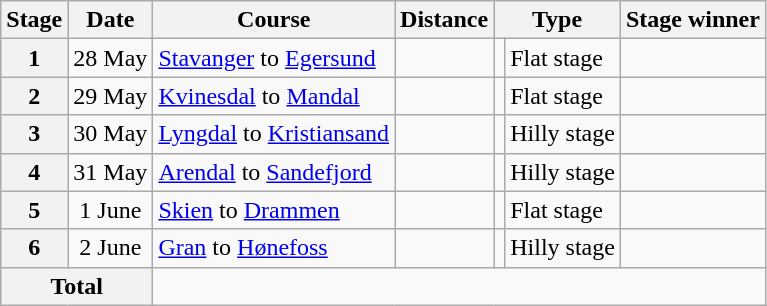<table class="wikitable">
<tr>
<th scope="col">Stage</th>
<th scope="col">Date</th>
<th scope="col">Course</th>
<th scope="col">Distance</th>
<th scope="col" colspan="2">Type</th>
<th scope="col">Stage winner</th>
</tr>
<tr>
<th scope="row" style="text-align:center;">1</th>
<td style="text-align:center;">28 May</td>
<td><a href='#'>Stavanger</a> to <a href='#'>Egersund</a></td>
<td style="text-align:center;"></td>
<td></td>
<td>Flat stage</td>
<td></td>
</tr>
<tr>
<th scope="row" style="text-align:center;">2</th>
<td style="text-align:center;">29 May</td>
<td><a href='#'>Kvinesdal</a> to <a href='#'>Mandal</a></td>
<td style="text-align:center;"></td>
<td></td>
<td>Flat stage</td>
<td></td>
</tr>
<tr>
<th scope="row" style="text-align:center;">3</th>
<td style="text-align:center;">30 May</td>
<td><a href='#'>Lyngdal</a> to <a href='#'>Kristiansand</a></td>
<td style="text-align:center;"></td>
<td></td>
<td>Hilly stage</td>
<td></td>
</tr>
<tr>
<th scope="row" style="text-align:center;">4</th>
<td style="text-align:center;">31 May</td>
<td><a href='#'>Arendal</a> to <a href='#'>Sandefjord</a></td>
<td style="text-align:center;"></td>
<td></td>
<td>Hilly stage</td>
<td></td>
</tr>
<tr>
<th scope="row" style="text-align:center;">5</th>
<td style="text-align:center;">1 June</td>
<td><a href='#'>Skien</a> to <a href='#'>Drammen</a></td>
<td style="text-align:center;"></td>
<td></td>
<td>Flat stage</td>
<td></td>
</tr>
<tr>
<th scope="row" style="text-align:center;">6</th>
<td style="text-align:center;">2 June</td>
<td><a href='#'>Gran</a> to <a href='#'>Hønefoss</a></td>
<td style="text-align:center;"></td>
<td></td>
<td>Hilly stage</td>
<td></td>
</tr>
<tr>
<th colspan="2">Total</th>
<td colspan="5" style="text-align:center;"></td>
</tr>
</table>
